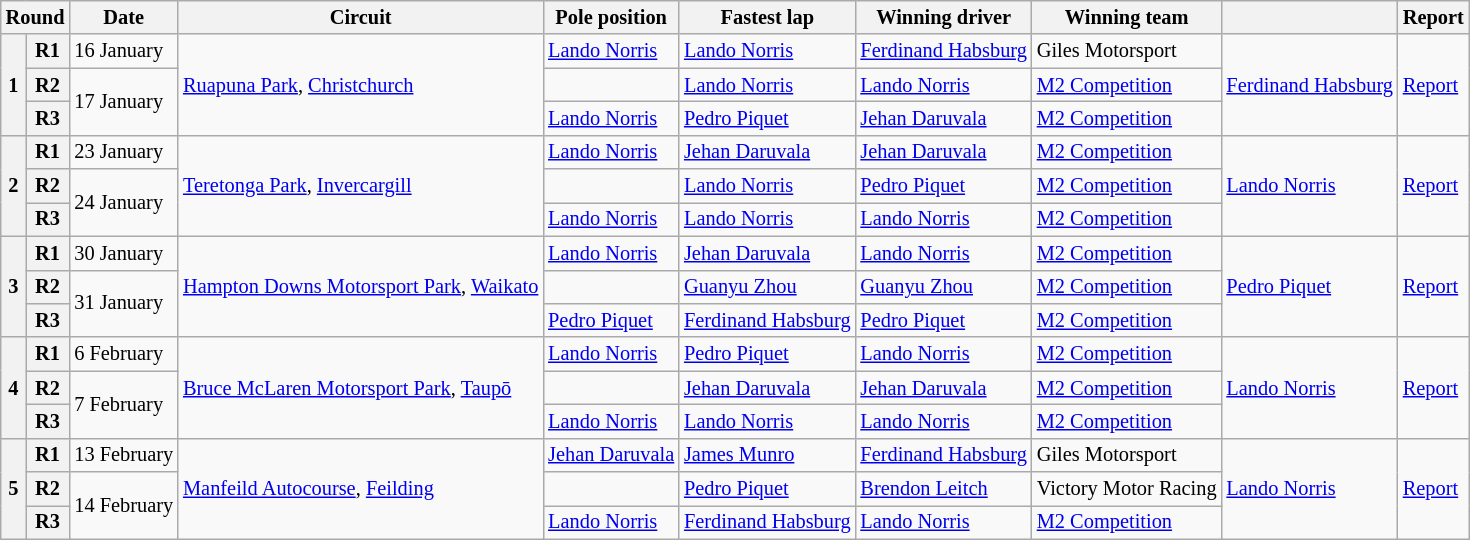<table class="wikitable" style="font-size: 85%">
<tr>
<th colspan=2>Round</th>
<th>Date</th>
<th>Circuit</th>
<th>Pole position</th>
<th>Fastest lap</th>
<th>Winning driver</th>
<th>Winning team</th>
<th></th>
<th>Report</th>
</tr>
<tr>
<th rowspan=3>1</th>
<th>R1</th>
<td>16 January</td>
<td rowspan=3><a href='#'>Ruapuna Park</a>, <a href='#'>Christchurch</a></td>
<td> <a href='#'>Lando Norris</a></td>
<td> <a href='#'>Lando Norris</a></td>
<td> <a href='#'>Ferdinand Habsburg</a></td>
<td>Giles Motorsport</td>
<td rowspan=3> <a href='#'>Ferdinand Habsburg</a></td>
<td rowspan=3><a href='#'>Report</a></td>
</tr>
<tr>
<th>R2</th>
<td rowspan=2>17 January</td>
<td></td>
<td> <a href='#'>Lando Norris</a></td>
<td> <a href='#'>Lando Norris</a></td>
<td><a href='#'>M2 Competition</a></td>
</tr>
<tr>
<th>R3</th>
<td> <a href='#'>Lando Norris</a></td>
<td> <a href='#'>Pedro Piquet</a></td>
<td> <a href='#'>Jehan Daruvala</a></td>
<td><a href='#'>M2 Competition</a></td>
</tr>
<tr>
<th rowspan=3>2</th>
<th>R1</th>
<td>23 January</td>
<td rowspan=3><a href='#'>Teretonga Park</a>, <a href='#'>Invercargill</a></td>
<td> <a href='#'>Lando Norris</a></td>
<td> <a href='#'>Jehan Daruvala</a></td>
<td> <a href='#'>Jehan Daruvala</a></td>
<td><a href='#'>M2 Competition</a></td>
<td rowspan=3> <a href='#'>Lando Norris</a></td>
<td rowspan=3><a href='#'>Report</a></td>
</tr>
<tr>
<th>R2</th>
<td rowspan=2>24 January</td>
<td></td>
<td> <a href='#'>Lando Norris</a></td>
<td> <a href='#'>Pedro Piquet</a></td>
<td><a href='#'>M2 Competition</a></td>
</tr>
<tr>
<th>R3</th>
<td> <a href='#'>Lando Norris</a></td>
<td> <a href='#'>Lando Norris</a></td>
<td> <a href='#'>Lando Norris</a></td>
<td><a href='#'>M2 Competition</a></td>
</tr>
<tr>
<th rowspan=3>3</th>
<th>R1</th>
<td>30 January</td>
<td rowspan=3><a href='#'>Hampton Downs Motorsport Park</a>, <a href='#'>Waikato</a></td>
<td> <a href='#'>Lando Norris</a></td>
<td> <a href='#'>Jehan Daruvala</a></td>
<td> <a href='#'>Lando Norris</a></td>
<td><a href='#'>M2 Competition</a></td>
<td rowspan=3> <a href='#'>Pedro Piquet</a></td>
<td rowspan=3><a href='#'>Report</a></td>
</tr>
<tr>
<th>R2</th>
<td rowspan=2>31 January</td>
<td></td>
<td> <a href='#'>Guanyu Zhou</a></td>
<td> <a href='#'>Guanyu Zhou</a></td>
<td><a href='#'>M2 Competition</a></td>
</tr>
<tr>
<th>R3</th>
<td> <a href='#'>Pedro Piquet</a></td>
<td> <a href='#'>Ferdinand Habsburg</a></td>
<td> <a href='#'>Pedro Piquet</a></td>
<td><a href='#'>M2 Competition</a></td>
</tr>
<tr>
<th rowspan=3>4</th>
<th>R1</th>
<td>6 February</td>
<td rowspan=3><a href='#'>Bruce McLaren Motorsport Park</a>, <a href='#'>Taupō</a></td>
<td> <a href='#'>Lando Norris</a></td>
<td> <a href='#'>Pedro Piquet</a></td>
<td> <a href='#'>Lando Norris</a></td>
<td><a href='#'>M2 Competition</a></td>
<td rowspan=3> <a href='#'>Lando Norris</a></td>
<td rowspan=3><a href='#'>Report</a></td>
</tr>
<tr>
<th>R2</th>
<td rowspan=2>7 February</td>
<td></td>
<td> <a href='#'>Jehan Daruvala</a></td>
<td> <a href='#'>Jehan Daruvala</a></td>
<td><a href='#'>M2 Competition</a></td>
</tr>
<tr>
<th>R3</th>
<td> <a href='#'>Lando Norris</a></td>
<td> <a href='#'>Lando Norris</a></td>
<td> <a href='#'>Lando Norris</a></td>
<td><a href='#'>M2 Competition</a></td>
</tr>
<tr>
<th rowspan=3>5</th>
<th>R1</th>
<td>13 February</td>
<td rowspan=3><a href='#'>Manfeild Autocourse</a>, <a href='#'>Feilding</a></td>
<td> <a href='#'>Jehan Daruvala</a></td>
<td> <a href='#'>James Munro</a></td>
<td> <a href='#'>Ferdinand Habsburg</a></td>
<td>Giles Motorsport</td>
<td rowspan=3> <a href='#'>Lando Norris</a></td>
<td rowspan=3><a href='#'>Report</a></td>
</tr>
<tr>
<th>R2</th>
<td rowspan=2>14 February</td>
<td></td>
<td> <a href='#'>Pedro Piquet</a></td>
<td> <a href='#'>Brendon Leitch</a></td>
<td>Victory Motor Racing</td>
</tr>
<tr>
<th>R3</th>
<td> <a href='#'>Lando Norris</a></td>
<td> <a href='#'>Ferdinand Habsburg</a></td>
<td> <a href='#'>Lando Norris</a></td>
<td><a href='#'>M2 Competition</a></td>
</tr>
</table>
